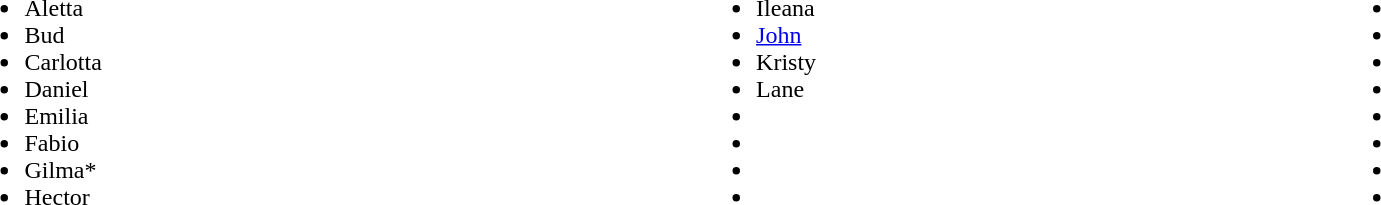<table width="90%">
<tr>
<td><br><ul><li>Aletta</li><li>Bud</li><li>Carlotta</li><li>Daniel</li><li>Emilia</li><li>Fabio</li><li>Gilma*</li><li>Hector</li></ul></td>
<td><br><ul><li>Ileana</li><li><a href='#'>John</a></li><li>Kristy</li><li>Lane</li><li></li><li></li><li></li><li></li></ul></td>
<td><br><ul><li></li><li></li><li></li><li></li><li></li><li></li><li></li><li></li></ul></td>
</tr>
</table>
